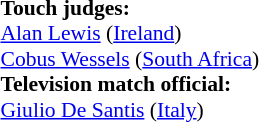<table width=100% style="font-size: 90%">
<tr>
<td><br><strong>Touch judges:</strong>
<br><a href='#'>Alan Lewis</a> (<a href='#'>Ireland</a>)
<br><a href='#'>Cobus Wessels</a> (<a href='#'>South Africa</a>)
<br><strong>Television match official:</strong>
<br><a href='#'>Giulio De Santis</a> (<a href='#'>Italy</a>)</td>
</tr>
</table>
